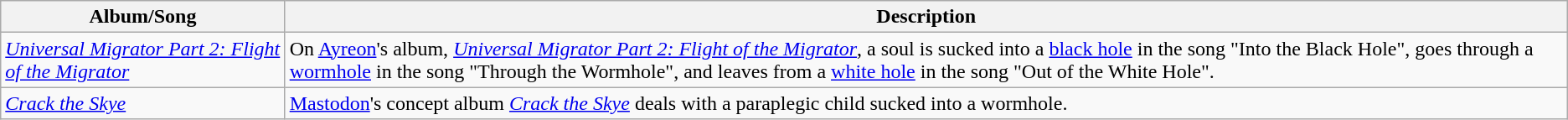<table Class="wikitable">
<tr>
<th>Album/Song</th>
<th>Description</th>
</tr>
<tr>
<td><em><a href='#'>Universal Migrator Part 2: Flight of the Migrator</a></em></td>
<td>On <a href='#'>Ayreon</a>'s album, <em><a href='#'>Universal Migrator Part 2: Flight of the Migrator</a></em>, a soul is sucked into a <a href='#'>black hole</a> in the song "Into the Black Hole", goes through a <a href='#'>wormhole</a> in the song "Through the Wormhole", and leaves from a <a href='#'>white hole</a> in the song "Out of the White Hole".</td>
</tr>
<tr>
<td><em><a href='#'>Crack the Skye</a></em></td>
<td><a href='#'>Mastodon</a>'s concept album <em><a href='#'>Crack the Skye</a></em> deals with a paraplegic child sucked into a wormhole.</td>
</tr>
</table>
